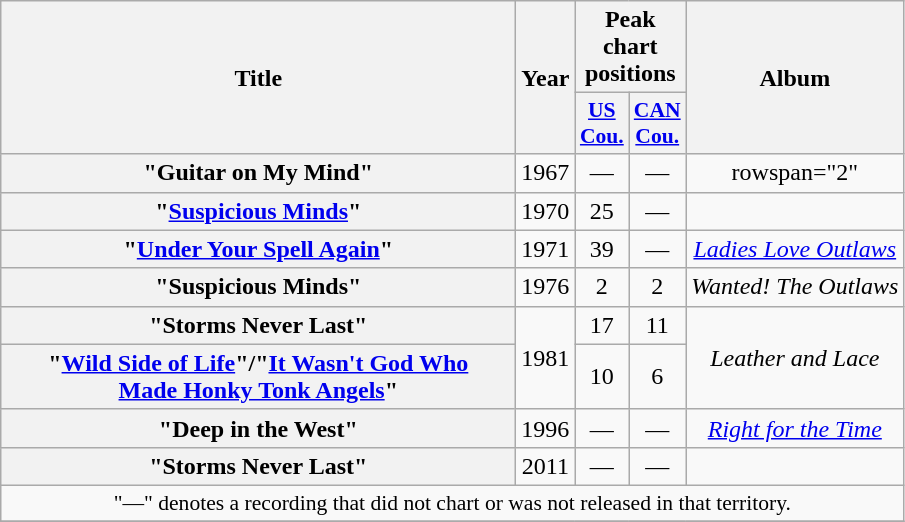<table class="wikitable plainrowheaders" style="text-align:center;" border="1">
<tr>
<th scope="col" rowspan="2" style="width:21em;">Title</th>
<th scope="col" rowspan="2">Year</th>
<th scope="col" colspan="2">Peak chart positions</th>
<th scope="col" rowspan="2">Album</th>
</tr>
<tr>
<th scope="col" style="width:2em;font-size:90%;"><a href='#'>US<br>Cou.</a><br></th>
<th scope="col" style="width:2em;font-size:90%;"><a href='#'>CAN<br>Cou.</a><br></th>
</tr>
<tr>
<th scope="row">"Guitar on My Mind"<br></th>
<td>1967</td>
<td>—</td>
<td>—</td>
<td>rowspan="2" </td>
</tr>
<tr>
<th scope="row">"<a href='#'>Suspicious Minds</a>"<br></th>
<td>1970</td>
<td>25</td>
<td>—</td>
</tr>
<tr>
<th scope="row">"<a href='#'>Under Your Spell Again</a>"<br></th>
<td>1971</td>
<td>39</td>
<td>—</td>
<td><em><a href='#'>Ladies Love Outlaws</a></em></td>
</tr>
<tr>
<th scope="row">"Suspicious Minds" <br></th>
<td>1976</td>
<td>2</td>
<td>2</td>
<td><em>Wanted! The Outlaws</em></td>
</tr>
<tr>
<th scope="row">"Storms Never Last"<br></th>
<td rowspan="2">1981</td>
<td>17</td>
<td>11</td>
<td rowspan="2"><em>Leather and Lace</em></td>
</tr>
<tr>
<th scope="row">"<a href='#'>Wild Side of Life</a>"/"<a href='#'>It Wasn't God Who<br>Made Honky Tonk Angels</a>" <br></th>
<td>10</td>
<td>6</td>
</tr>
<tr>
<th scope="row">"Deep in the West"<br></th>
<td>1996</td>
<td>—</td>
<td>—</td>
<td><em><a href='#'>Right for the Time</a></em></td>
</tr>
<tr>
<th scope="row">"Storms Never Last"<br></th>
<td>2011</td>
<td>—</td>
<td>—</td>
<td></td>
</tr>
<tr>
<td colspan="5" style="font-size:90%">"—" denotes a recording that did not chart or was not released in that territory.</td>
</tr>
<tr>
</tr>
</table>
